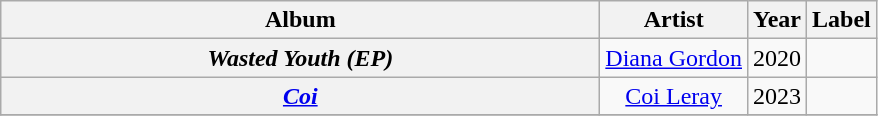<table class="wikitable plainrowheaders" style="text-align:center;">
<tr>
<th scope="col" style="width:24.5em;">Album</th>
<th scope="col">Artist</th>
<th scope="col">Year</th>
<th scope="col">Label</th>
</tr>
<tr>
<th scope="row"><em>Wasted Youth (EP)</em></th>
<td><a href='#'>Diana Gordon</a></td>
<td>2020</td>
<td></td>
</tr>
<tr>
<th scope="row"><em><a href='#'>Coi</a></em></th>
<td><a href='#'>Coi Leray</a></td>
<td>2023</td>
<td></td>
</tr>
<tr>
</tr>
</table>
